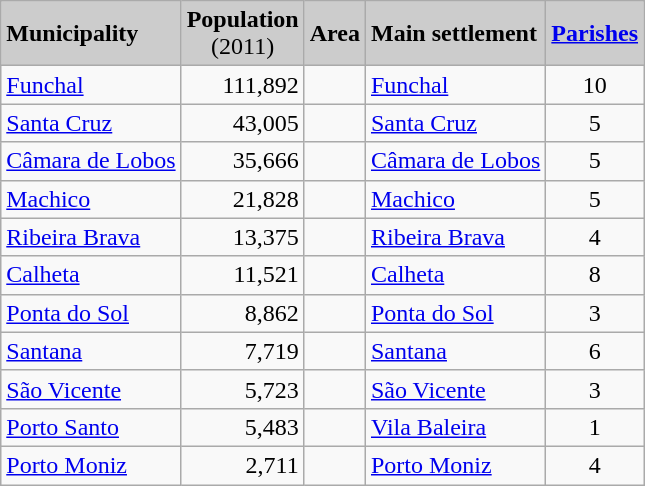<table class="wikitable sortable">
<tr style="text-align:left; background:#ccc;">
<td><strong>Municipality</strong></td>
<td style="text-align:center;"><strong>Population</strong><br>(2011)</td>
<td style="text-align:center;"><strong>Area</strong></td>
<td><strong>Main settlement</strong></td>
<td><a href='#'><strong>Parishes</strong></a></td>
</tr>
<tr>
<td><a href='#'>Funchal</a></td>
<td align="right">111,892</td>
<td align="right"></td>
<td><a href='#'>Funchal</a></td>
<td style="text-align:center;">10</td>
</tr>
<tr>
<td><a href='#'>Santa Cruz</a></td>
<td align="right">43,005</td>
<td align="right"></td>
<td><a href='#'>Santa Cruz</a></td>
<td style="text-align:center;">5</td>
</tr>
<tr>
<td><a href='#'>Câmara de Lobos</a></td>
<td align="right">35,666</td>
<td align="right"></td>
<td><a href='#'>Câmara de Lobos</a></td>
<td style="text-align:center;">5</td>
</tr>
<tr>
<td><a href='#'>Machico</a></td>
<td align="right">21,828</td>
<td align="right"></td>
<td><a href='#'>Machico</a></td>
<td style="text-align:center;">5</td>
</tr>
<tr>
<td><a href='#'>Ribeira Brava</a></td>
<td align="right">13,375</td>
<td align="right"></td>
<td><a href='#'>Ribeira Brava</a></td>
<td style="text-align:center;">4</td>
</tr>
<tr>
<td><a href='#'>Calheta</a></td>
<td align="right">11,521</td>
<td align="right"></td>
<td><a href='#'>Calheta</a></td>
<td style="text-align:center;">8</td>
</tr>
<tr>
<td><a href='#'>Ponta do Sol</a></td>
<td align="right">8,862</td>
<td align="right"></td>
<td><a href='#'>Ponta do Sol</a></td>
<td style="text-align:center;">3</td>
</tr>
<tr>
<td><a href='#'>Santana</a></td>
<td align="right">7,719</td>
<td align="right"></td>
<td><a href='#'>Santana</a></td>
<td style="text-align:center;">6</td>
</tr>
<tr>
<td><a href='#'>São Vicente</a></td>
<td align="right">5,723</td>
<td align="right"></td>
<td><a href='#'>São Vicente</a></td>
<td style="text-align:center;">3</td>
</tr>
<tr>
<td><a href='#'>Porto Santo</a></td>
<td align="right">5,483</td>
<td align="right"></td>
<td><a href='#'>Vila Baleira</a></td>
<td style="text-align:center;">1</td>
</tr>
<tr>
<td><a href='#'>Porto Moniz</a></td>
<td align="right">2,711</td>
<td align="right"></td>
<td><a href='#'>Porto Moniz</a></td>
<td style="text-align:center;">4</td>
</tr>
</table>
